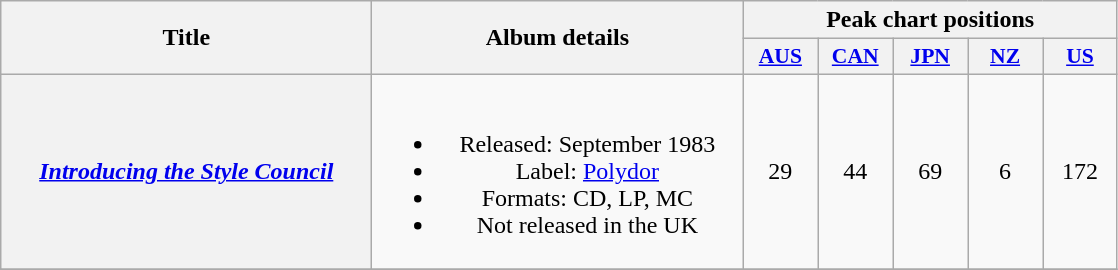<table class="wikitable plainrowheaders" style="text-align:center;">
<tr>
<th rowspan="2" scope="col" style="width:15em;">Title</th>
<th rowspan="2" scope="col" style="width:15em;">Album details</th>
<th colspan="6">Peak chart positions</th>
</tr>
<tr>
<th scope="col" style="width:3em;font-size:90%;"><a href='#'>AUS</a><br></th>
<th scope="col" style="width:3em;font-size:90%;"><a href='#'>CAN</a><br></th>
<th scope="col" style="width:3em;font-size:90%;"><a href='#'>JPN</a><br></th>
<th scope="col" style="width:3em;font-size:90%;"><a href='#'>NZ</a><br></th>
<th scope="col" style="width:3em;font-size:90%;"><a href='#'>US</a><br></th>
</tr>
<tr>
<th scope="row"><em><a href='#'>Introducing the Style Council</a></em></th>
<td><br><ul><li>Released: September 1983</li><li>Label: <a href='#'>Polydor</a></li><li>Formats: CD, LP, MC</li><li>Not released in the UK</li></ul></td>
<td>29</td>
<td>44</td>
<td>69</td>
<td>6</td>
<td>172</td>
</tr>
<tr>
</tr>
</table>
